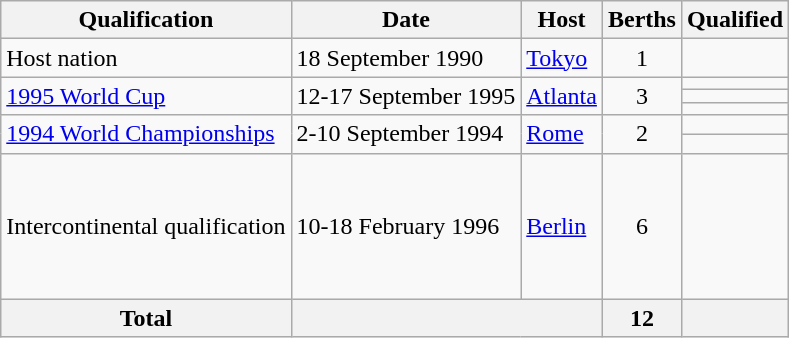<table class="wikitable">
<tr>
<th>Qualification</th>
<th>Date</th>
<th>Host</th>
<th>Berths</th>
<th>Qualified</th>
</tr>
<tr>
<td>Host nation</td>
<td>18 September 1990</td>
<td> <a href='#'>Tokyo</a></td>
<td align="center">1</td>
<td></td>
</tr>
<tr>
<td rowspan="3"><a href='#'>1995 World Cup</a></td>
<td rowspan="3">12-17 September 1995</td>
<td rowspan="3"> <a href='#'>Atlanta</a></td>
<td rowspan="3" align="center">3</td>
<td></td>
</tr>
<tr>
<td></td>
</tr>
<tr>
<td></td>
</tr>
<tr>
<td rowspan="2"><a href='#'>1994 World Championships</a></td>
<td rowspan="2">2-10 September 1994</td>
<td rowspan="2"> <a href='#'>Rome</a></td>
<td rowspan="2" align="center">2</td>
<td></td>
</tr>
<tr>
<td></td>
</tr>
<tr>
<td>Intercontinental qualification</td>
<td>10-18 February 1996</td>
<td> <a href='#'>Berlin</a></td>
<td align="center">6</td>
<td><br><br><br><br><br></td>
</tr>
<tr>
<th>Total</th>
<th colspan="2"></th>
<th>12</th>
<th></th>
</tr>
</table>
